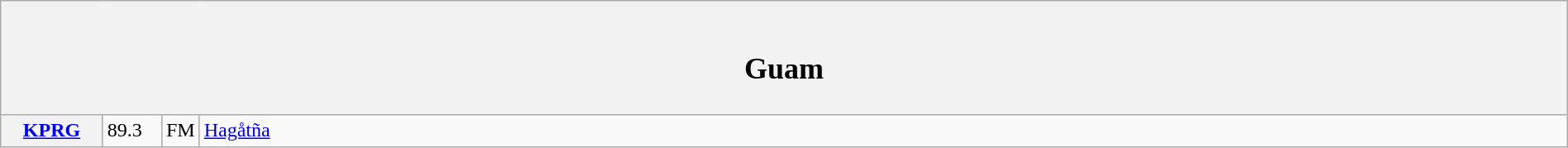<table class="wikitable mw-collapsible" style="width:100%">
<tr>
<th scope="col" colspan="4"><br><h2>Guam</h2></th>
</tr>
<tr>
<th scope="row" style="width: 75px;"><a href='#'>KPRG</a></th>
<td style="width: 40px;">89.3</td>
<td style="width: 21px;">FM</td>
<td><a href='#'>Hagåtña</a></td>
</tr>
</table>
